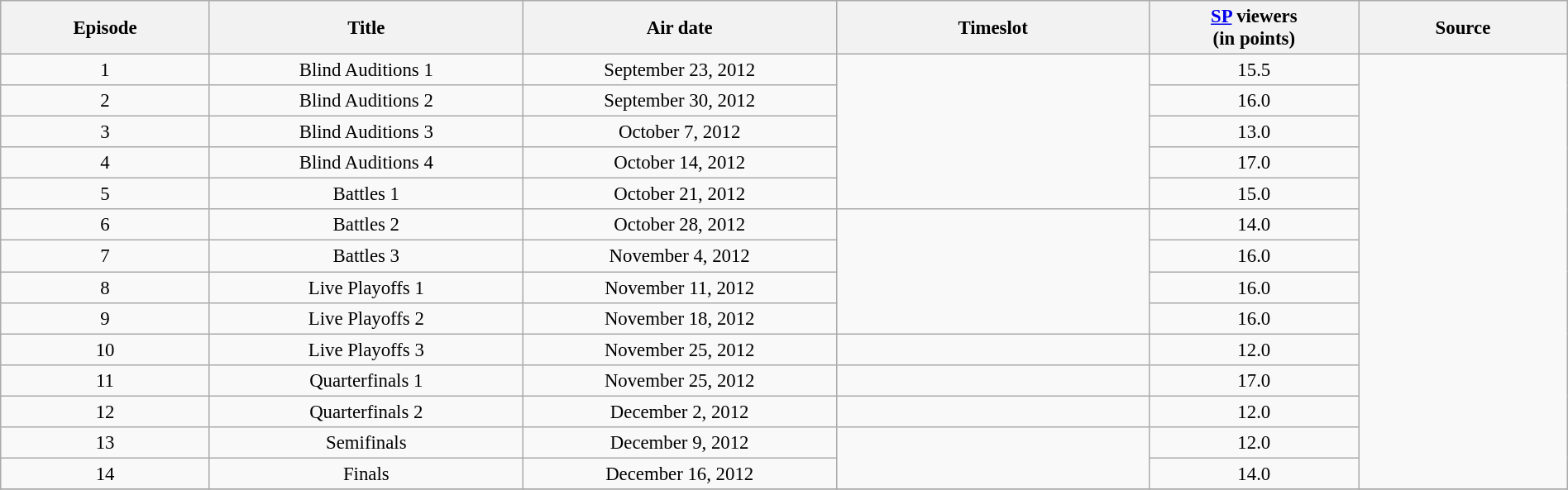<table class="wikitable sortable" style="text-align:center; font-size:95%; width: 100%">
<tr>
<th width="05.0%">Episode</th>
<th width="07.5%">Title</th>
<th width="07.5%">Air date</th>
<th width="07.5%">Timeslot</th>
<th width="05.0%"><a href='#'>SP</a> viewers<br>(in points)</th>
<th width="05.0%">Source</th>
</tr>
<tr>
<td>1</td>
<td>Blind Auditions 1</td>
<td>September 23, 2012</td>
<td rowspan=5></td>
<td>15.5</td>
<td rowspan=14></td>
</tr>
<tr>
<td>2</td>
<td>Blind Auditions 2</td>
<td>September 30, 2012</td>
<td>16.0</td>
</tr>
<tr>
<td>3</td>
<td>Blind Auditions 3</td>
<td>October 7, 2012</td>
<td>13.0</td>
</tr>
<tr>
<td>4</td>
<td>Blind Auditions 4</td>
<td>October 14, 2012</td>
<td>17.0</td>
</tr>
<tr>
<td>5</td>
<td>Battles 1</td>
<td>October 21, 2012</td>
<td>15.0</td>
</tr>
<tr>
<td>6</td>
<td>Battles 2</td>
<td>October 28, 2012</td>
<td rowspan=4></td>
<td>14.0</td>
</tr>
<tr>
<td>7</td>
<td>Battles 3</td>
<td>November 4, 2012</td>
<td>16.0</td>
</tr>
<tr>
<td>8</td>
<td>Live Playoffs 1</td>
<td>November 11, 2012</td>
<td>16.0</td>
</tr>
<tr>
<td>9</td>
<td>Live Playoffs 2</td>
<td>November 18, 2012</td>
<td>16.0</td>
</tr>
<tr>
<td>10</td>
<td>Live Playoffs 3</td>
<td>November 25, 2012</td>
<td></td>
<td>12.0</td>
</tr>
<tr>
<td>11</td>
<td>Quarterfinals 1</td>
<td>November 25, 2012</td>
<td></td>
<td>17.0</td>
</tr>
<tr>
<td>12</td>
<td>Quarterfinals 2</td>
<td>December 2, 2012</td>
<td></td>
<td>12.0</td>
</tr>
<tr>
<td>13</td>
<td>Semifinals</td>
<td>December 9, 2012</td>
<td rowspan=2></td>
<td>12.0</td>
</tr>
<tr>
<td>14</td>
<td>Finals</td>
<td>December 16, 2012</td>
<td>14.0</td>
</tr>
<tr>
</tr>
</table>
